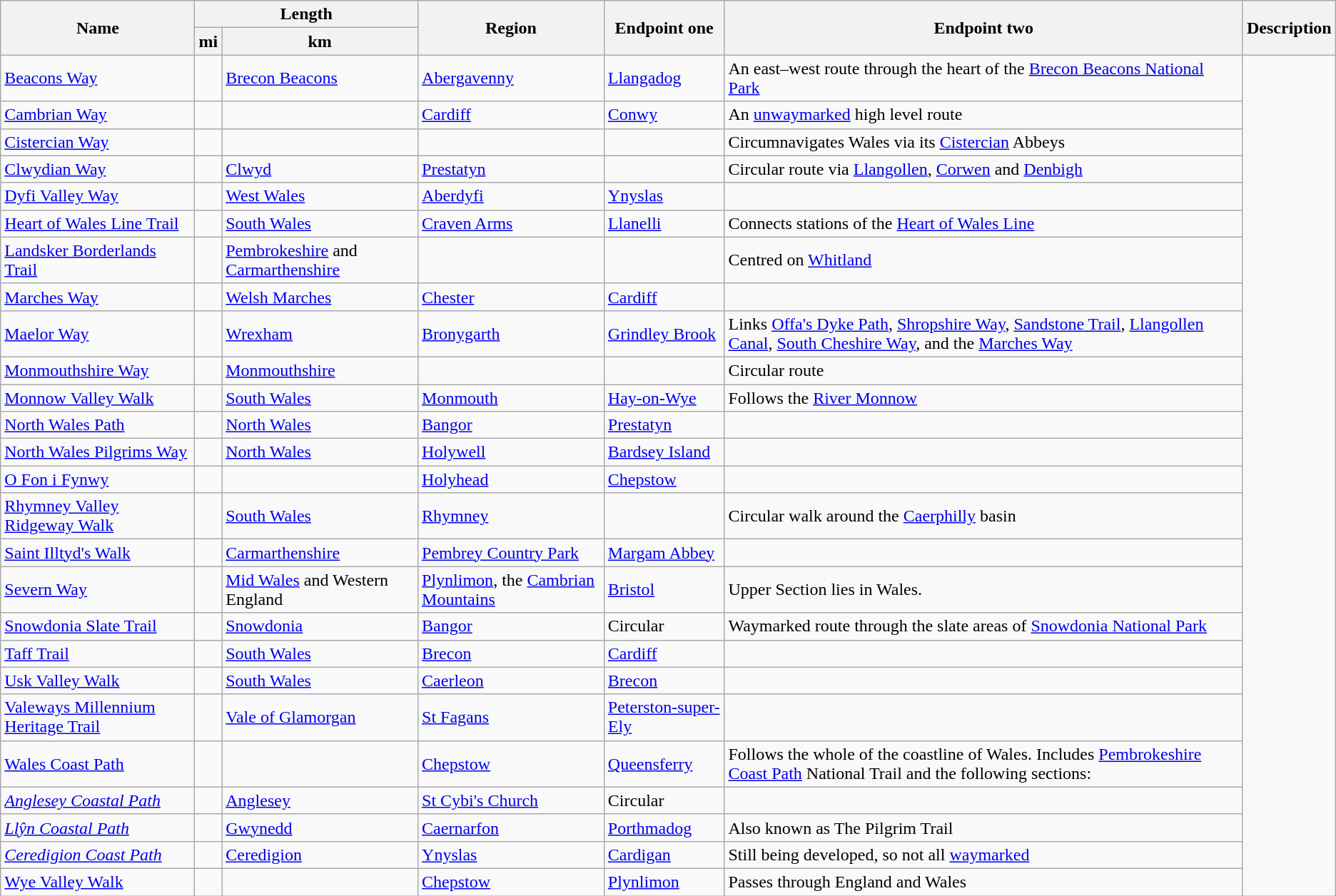<table class="wikitable sortable">
<tr>
<th rowspan=2>Name</th>
<th colspan=2>Length</th>
<th rowspan=2>Region</th>
<th rowspan=2>Endpoint one</th>
<th rowspan=2>Endpoint two</th>
<th rowspan=2>Description</th>
</tr>
<tr>
<th>mi</th>
<th>km</th>
</tr>
<tr>
<td><a href='#'>Beacons Way</a></td>
<td></td>
<td><a href='#'>Brecon Beacons</a></td>
<td><a href='#'>Abergavenny</a></td>
<td><a href='#'>Llangadog</a></td>
<td>An east–west route through the heart of the <a href='#'>Brecon Beacons National Park</a></td>
</tr>
<tr>
<td><a href='#'>Cambrian Way</a></td>
<td></td>
<td></td>
<td><a href='#'>Cardiff</a></td>
<td><a href='#'>Conwy</a></td>
<td>An <a href='#'>unwaymarked</a> high level route</td>
</tr>
<tr>
<td><a href='#'>Cistercian Way</a></td>
<td></td>
<td></td>
<td></td>
<td></td>
<td>Circumnavigates Wales via its <a href='#'>Cistercian</a> Abbeys</td>
</tr>
<tr>
<td><a href='#'>Clwydian Way</a></td>
<td></td>
<td><a href='#'>Clwyd</a></td>
<td><a href='#'>Prestatyn</a></td>
<td></td>
<td>Circular route via <a href='#'>Llangollen</a>, <a href='#'>Corwen</a> and <a href='#'>Denbigh</a></td>
</tr>
<tr>
<td><a href='#'>Dyfi Valley Way</a></td>
<td></td>
<td><a href='#'>West Wales</a></td>
<td><a href='#'>Aberdyfi</a></td>
<td><a href='#'>Ynyslas</a></td>
<td></td>
</tr>
<tr>
<td><a href='#'>Heart of Wales Line Trail</a></td>
<td></td>
<td><a href='#'>South Wales</a></td>
<td><a href='#'>Craven Arms</a></td>
<td><a href='#'>Llanelli</a></td>
<td>Connects stations of the <a href='#'>Heart of Wales Line</a></td>
</tr>
<tr>
<td><a href='#'>Landsker Borderlands Trail</a></td>
<td></td>
<td><a href='#'>Pembrokeshire</a> and <a href='#'>Carmarthenshire</a></td>
<td></td>
<td></td>
<td>Centred on <a href='#'>Whitland</a></td>
</tr>
<tr>
<td><a href='#'>Marches Way</a></td>
<td></td>
<td><a href='#'>Welsh Marches</a></td>
<td><a href='#'>Chester</a></td>
<td><a href='#'>Cardiff</a></td>
<td></td>
</tr>
<tr>
<td><a href='#'>Maelor Way</a></td>
<td></td>
<td><a href='#'>Wrexham</a></td>
<td><a href='#'>Bronygarth</a></td>
<td><a href='#'>Grindley Brook</a></td>
<td>Links <a href='#'>Offa's Dyke Path</a>, <a href='#'>Shropshire Way</a>, <a href='#'>Sandstone Trail</a>, <a href='#'>Llangollen Canal</a>, <a href='#'>South Cheshire Way</a>, and the <a href='#'>Marches Way</a></td>
</tr>
<tr>
<td><a href='#'>Monmouthshire Way</a></td>
<td></td>
<td><a href='#'>Monmouthshire</a></td>
<td></td>
<td></td>
<td>Circular route</td>
</tr>
<tr>
<td><a href='#'>Monnow Valley Walk</a></td>
<td></td>
<td><a href='#'>South Wales</a></td>
<td><a href='#'>Monmouth</a></td>
<td><a href='#'>Hay-on-Wye</a></td>
<td>Follows the <a href='#'>River Monnow</a></td>
</tr>
<tr>
<td><a href='#'>North Wales Path</a></td>
<td></td>
<td><a href='#'>North Wales</a></td>
<td><a href='#'>Bangor</a></td>
<td><a href='#'>Prestatyn</a></td>
<td></td>
</tr>
<tr>
<td><a href='#'>North Wales Pilgrims Way</a></td>
<td></td>
<td><a href='#'>North Wales</a></td>
<td><a href='#'>Holywell</a></td>
<td><a href='#'>Bardsey Island</a></td>
<td></td>
</tr>
<tr>
<td><a href='#'>O Fon i Fynwy</a></td>
<td></td>
<td></td>
<td><a href='#'>Holyhead</a></td>
<td><a href='#'>Chepstow</a></td>
<td></td>
</tr>
<tr>
<td><a href='#'>Rhymney Valley Ridgeway Walk</a></td>
<td></td>
<td><a href='#'>South Wales</a></td>
<td><a href='#'>Rhymney</a></td>
<td></td>
<td>Circular walk around the <a href='#'>Caerphilly</a> basin</td>
</tr>
<tr>
<td><a href='#'>Saint Illtyd's Walk</a></td>
<td></td>
<td><a href='#'>Carmarthenshire</a></td>
<td><a href='#'>Pembrey Country Park</a></td>
<td><a href='#'>Margam Abbey</a></td>
<td></td>
</tr>
<tr>
<td><a href='#'>Severn Way</a></td>
<td></td>
<td><a href='#'>Mid Wales</a> and Western England</td>
<td><a href='#'>Plynlimon</a>, the <a href='#'>Cambrian Mountains</a></td>
<td><a href='#'>Bristol</a></td>
<td>Upper Section lies in Wales.</td>
</tr>
<tr>
<td><a href='#'>Snowdonia Slate Trail</a></td>
<td></td>
<td><a href='#'>Snowdonia</a></td>
<td><a href='#'>Bangor</a></td>
<td>Circular</td>
<td>Waymarked route through the slate areas of <a href='#'>Snowdonia National Park</a></td>
</tr>
<tr>
<td><a href='#'>Taff Trail</a></td>
<td></td>
<td><a href='#'>South Wales</a></td>
<td><a href='#'>Brecon</a></td>
<td><a href='#'>Cardiff</a></td>
<td></td>
</tr>
<tr>
<td><a href='#'>Usk Valley Walk</a></td>
<td></td>
<td><a href='#'>South Wales</a></td>
<td><a href='#'>Caerleon</a></td>
<td><a href='#'>Brecon</a></td>
<td></td>
</tr>
<tr>
<td><a href='#'>Valeways Millennium Heritage Trail</a></td>
<td></td>
<td><a href='#'>Vale of Glamorgan</a></td>
<td><a href='#'>St Fagans</a></td>
<td><a href='#'>Peterston-super-Ely</a></td>
<td></td>
</tr>
<tr>
<td><a href='#'>Wales Coast Path</a></td>
<td></td>
<td></td>
<td><a href='#'>Chepstow</a></td>
<td><a href='#'>Queensferry</a></td>
<td>Follows the whole of the coastline of Wales.  Includes <a href='#'>Pembrokeshire Coast Path</a> National Trail and the following sections:</td>
</tr>
<tr>
<td><em><a href='#'>Anglesey Coastal Path</a> </em></td>
<td></td>
<td><a href='#'>Anglesey</a></td>
<td><a href='#'>St Cybi's Church</a></td>
<td>Circular</td>
<td></td>
</tr>
<tr>
<td><em><a href='#'>Llŷn Coastal Path</a> </em></td>
<td></td>
<td><a href='#'>Gwynedd</a></td>
<td><a href='#'>Caernarfon</a></td>
<td><a href='#'>Porthmadog</a></td>
<td>Also known as The Pilgrim Trail</td>
</tr>
<tr>
<td><em><a href='#'>Ceredigion Coast Path</a></em></td>
<td></td>
<td><a href='#'>Ceredigion</a></td>
<td><a href='#'>Ynyslas</a></td>
<td><a href='#'>Cardigan</a></td>
<td>Still being developed, so not all <a href='#'>waymarked</a></td>
</tr>
<tr>
<td><a href='#'>Wye Valley Walk</a></td>
<td></td>
<td></td>
<td><a href='#'>Chepstow</a></td>
<td><a href='#'>Plynlimon</a></td>
<td>Passes through England and Wales</td>
</tr>
</table>
